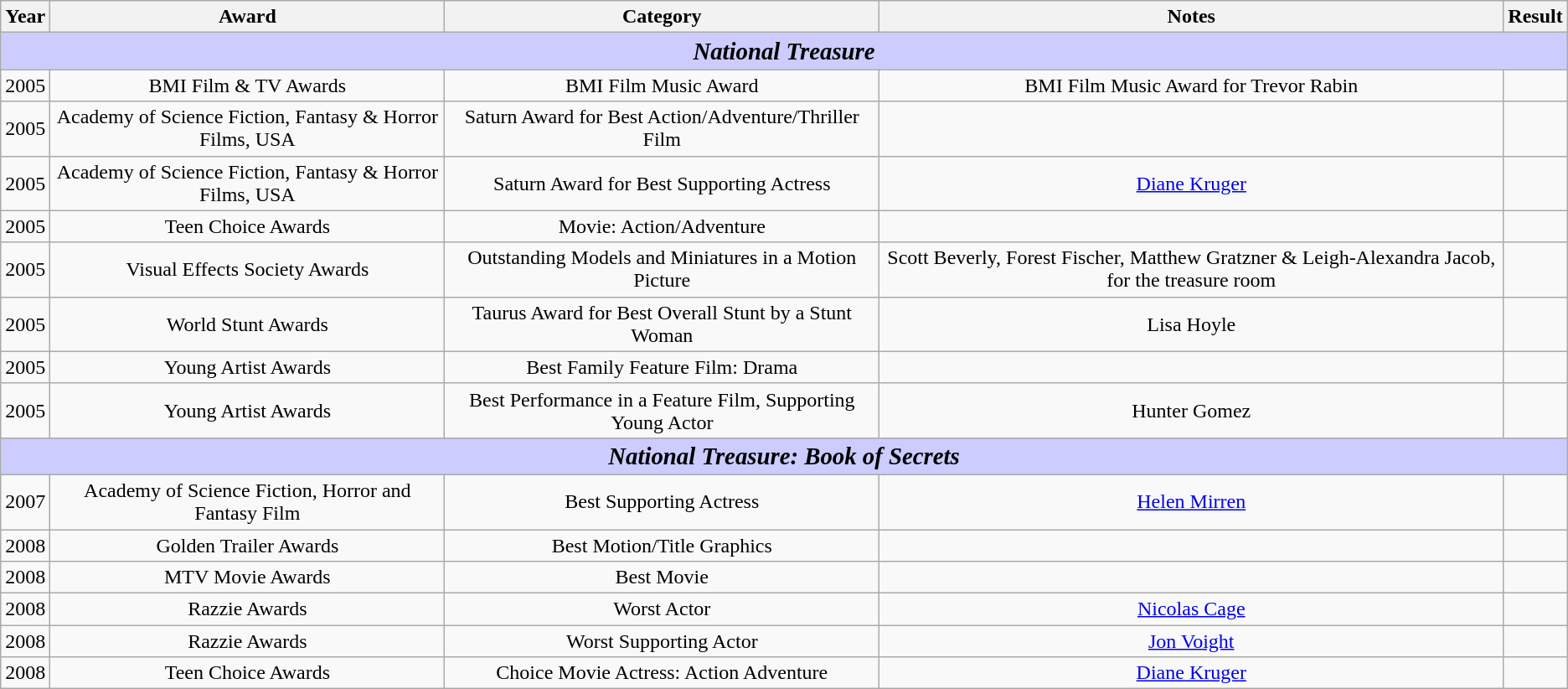<table class="wikitable sortable" border="1" style="text-align: center">
<tr>
<th>Year</th>
<th>Award</th>
<th>Category</th>
<th>Notes</th>
<th>Result</th>
</tr>
<tr>
<td colspan="5" align="center" style="background-color:#ccccff;"><big><strong><em>National Treasure</em></strong></big></td>
</tr>
<tr>
<td>2005</td>
<td>BMI Film & TV Awards</td>
<td>BMI Film Music Award</td>
<td>BMI Film Music Award for Trevor Rabin</td>
<td></td>
</tr>
<tr>
<td>2005</td>
<td>Academy of Science Fiction, Fantasy & Horror Films, USA</td>
<td>Saturn Award for Best Action/Adventure/Thriller Film</td>
<td></td>
<td></td>
</tr>
<tr>
<td>2005</td>
<td>Academy of Science Fiction, Fantasy & Horror Films, USA</td>
<td>Saturn Award for Best Supporting Actress</td>
<td><a href='#'>Diane Kruger</a></td>
<td></td>
</tr>
<tr>
<td>2005</td>
<td>Teen Choice Awards</td>
<td>Movie: Action/Adventure</td>
<td></td>
<td></td>
</tr>
<tr>
<td>2005</td>
<td>Visual Effects Society Awards</td>
<td>Outstanding Models and Miniatures in a Motion Picture</td>
<td>Scott Beverly, Forest Fischer, Matthew Gratzner & Leigh-Alexandra Jacob, for the treasure room</td>
<td></td>
</tr>
<tr>
<td>2005</td>
<td>World Stunt Awards</td>
<td>Taurus Award for Best Overall Stunt by a Stunt Woman</td>
<td>Lisa Hoyle</td>
<td></td>
</tr>
<tr>
<td>2005</td>
<td>Young Artist Awards</td>
<td>Best Family Feature Film: Drama</td>
<td></td>
<td></td>
</tr>
<tr>
<td>2005</td>
<td>Young Artist Awards</td>
<td>Best Performance in a Feature Film, Supporting Young Actor</td>
<td>Hunter Gomez</td>
<td></td>
</tr>
<tr>
<td colspan="5" align="center" style="background-color:#ccccff;"><big><strong><em>National Treasure: Book of Secrets</em></strong></big></td>
</tr>
<tr>
<td>2007</td>
<td>Academy of Science Fiction, Horror and Fantasy Film</td>
<td>Best Supporting Actress</td>
<td><a href='#'>Helen Mirren</a></td>
<td></td>
</tr>
<tr>
<td>2008</td>
<td>Golden Trailer Awards</td>
<td>Best Motion/Title Graphics</td>
<td></td>
<td></td>
</tr>
<tr>
<td>2008</td>
<td>MTV Movie Awards</td>
<td>Best Movie</td>
<td></td>
<td></td>
</tr>
<tr>
<td>2008</td>
<td>Razzie Awards</td>
<td>Worst Actor</td>
<td><a href='#'>Nicolas Cage</a></td>
<td></td>
</tr>
<tr>
<td>2008</td>
<td>Razzie Awards</td>
<td>Worst Supporting Actor</td>
<td><a href='#'>Jon Voight</a></td>
<td></td>
</tr>
<tr>
<td>2008</td>
<td>Teen Choice Awards</td>
<td>Choice Movie Actress: Action Adventure</td>
<td><a href='#'>Diane Kruger</a></td>
<td></td>
</tr>
</table>
